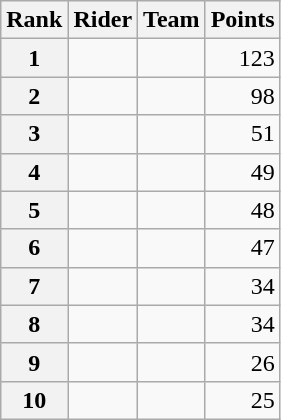<table class="wikitable">
<tr>
<th scope="col">Rank</th>
<th scope="col">Rider</th>
<th scope="col">Team</th>
<th scope="col">Points</th>
</tr>
<tr>
<th scope="row">1</th>
<td></td>
<td></td>
<td style="text-align:right;">123</td>
</tr>
<tr>
<th scope="row">2</th>
<td></td>
<td></td>
<td style="text-align:right;">98</td>
</tr>
<tr>
<th scope="row">3</th>
<td></td>
<td></td>
<td style="text-align:right;">51</td>
</tr>
<tr>
<th scope="row">4</th>
<td></td>
<td></td>
<td style="text-align:right;">49</td>
</tr>
<tr>
<th scope="row">5</th>
<td></td>
<td></td>
<td style="text-align:right;">48</td>
</tr>
<tr>
<th scope="row">6</th>
<td></td>
<td></td>
<td style="text-align:right;">47</td>
</tr>
<tr>
<th scope="row">7</th>
<td></td>
<td></td>
<td style="text-align:right;">34</td>
</tr>
<tr>
<th scope="row">8</th>
<td></td>
<td></td>
<td style="text-align:right;">34</td>
</tr>
<tr>
<th scope="row">9</th>
<td></td>
<td></td>
<td style="text-align:right;">26</td>
</tr>
<tr>
<th scope="row">10</th>
<td></td>
<td></td>
<td style="text-align:right;">25</td>
</tr>
</table>
